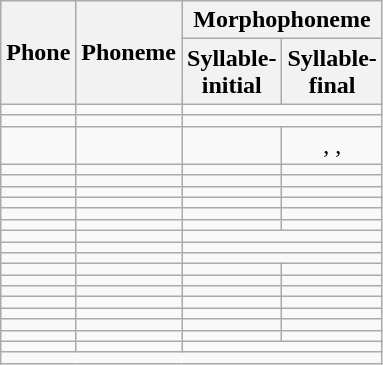<table class="wikitable floatright" style="text-align: center;">
<tr>
<th rowspan="2">Phone</th>
<th rowspan="2">Phoneme</th>
<th colspan="2">Morphophoneme</th>
</tr>
<tr>
<th>Syllable-<br>initial</th>
<th>Syllable-<br>final</th>
</tr>
<tr>
<td></td>
<td></td>
<td colspan="2"></td>
</tr>
<tr>
<td></td>
<td></td>
<td colspan="2"></td>
</tr>
<tr>
<td></td>
<td></td>
<td></td>
<td>, , <br></td>
</tr>
<tr>
<td></td>
<td></td>
<td></td>
<td></td>
</tr>
<tr>
<td></td>
<td></td>
<td></td>
<td></td>
</tr>
<tr>
<td></td>
<td></td>
<td></td>
<td></td>
</tr>
<tr>
<td></td>
<td></td>
<td></td>
<td></td>
</tr>
<tr>
<td></td>
<td></td>
<td></td>
<td></td>
</tr>
<tr>
<td></td>
<td></td>
<td></td>
<td></td>
</tr>
<tr>
<td></td>
<td></td>
<td colspan="2"></td>
</tr>
<tr>
<td></td>
<td></td>
<td colspan="2"></td>
</tr>
<tr>
<td></td>
<td></td>
<td colspan="2"></td>
</tr>
<tr>
<td></td>
<td></td>
<td></td>
<td></td>
</tr>
<tr>
<td></td>
<td></td>
<td></td>
<td></td>
</tr>
<tr>
<td></td>
<td></td>
<td></td>
<td></td>
</tr>
<tr>
<td></td>
<td></td>
<td></td>
<td></td>
</tr>
<tr>
<td></td>
<td></td>
<td></td>
<td></td>
</tr>
<tr>
<td></td>
<td></td>
<td></td>
<td></td>
</tr>
<tr>
<td></td>
<td></td>
<td></td>
<td></td>
</tr>
<tr>
<td></td>
<td></td>
<td colspan="2"></td>
</tr>
<tr>
<td colspan="4" style="max-width: 20em;"></td>
</tr>
</table>
